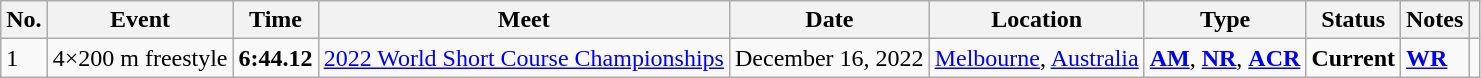<table class="wikitable sortable">
<tr>
<th>No.</th>
<th>Event</th>
<th>Time</th>
<th>Meet</th>
<th>Date</th>
<th>Location</th>
<th>Type</th>
<th>Status</th>
<th>Notes</th>
<th></th>
</tr>
<tr>
<td>1</td>
<td>4×200 m freestyle</td>
<td style="text-align:center;"><strong>6:44.12</strong></td>
<td><a href='#'>2022 World Short Course Championships</a></td>
<td>December 16, 2022</td>
<td><a href='#'>Melbourne</a>, <a href='#'>Australia</a></td>
<td><strong><a href='#'>AM</a></strong>, <strong><a href='#'>NR</a></strong>, <strong><a href='#'>ACR</a></strong></td>
<td style="text-align:center;"><strong>Current</strong></td>
<td><strong><a href='#'>WR</a></strong></td>
<td style="text-align:center;"></td>
</tr>
</table>
